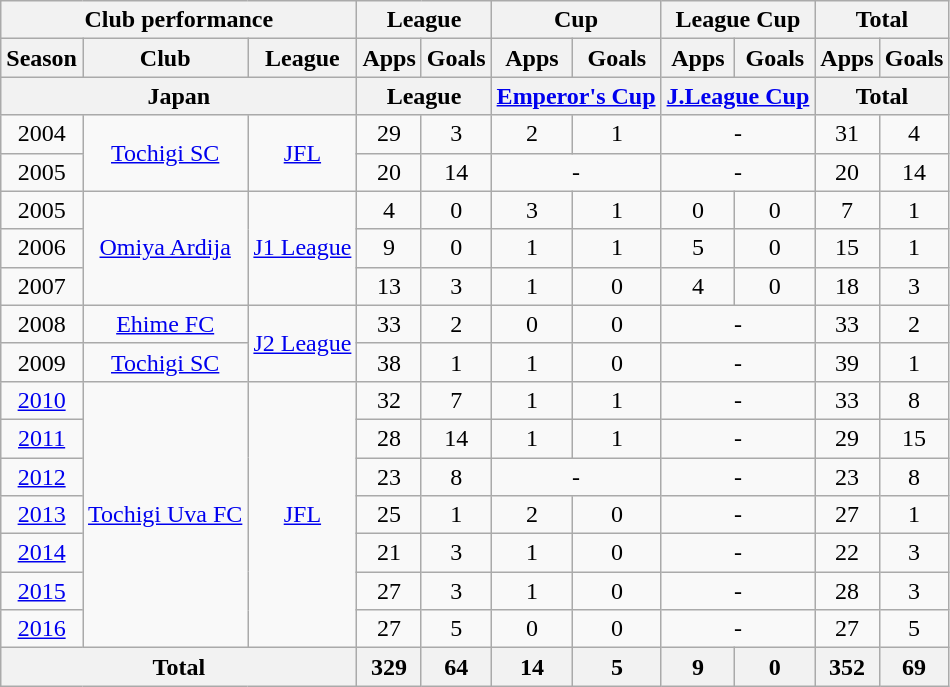<table class="wikitable" style="text-align:center;">
<tr>
<th colspan=3>Club performance</th>
<th colspan=2>League</th>
<th colspan=2>Cup</th>
<th colspan=2>League Cup</th>
<th colspan=2>Total</th>
</tr>
<tr>
<th>Season</th>
<th>Club</th>
<th>League</th>
<th>Apps</th>
<th>Goals</th>
<th>Apps</th>
<th>Goals</th>
<th>Apps</th>
<th>Goals</th>
<th>Apps</th>
<th>Goals</th>
</tr>
<tr>
<th colspan=3>Japan</th>
<th colspan=2>League</th>
<th colspan=2><a href='#'>Emperor's Cup</a></th>
<th colspan=2><a href='#'>J.League Cup</a></th>
<th colspan=2>Total</th>
</tr>
<tr>
<td>2004</td>
<td rowspan="2"><a href='#'>Tochigi SC</a></td>
<td rowspan="2"><a href='#'>JFL</a></td>
<td>29</td>
<td>3</td>
<td>2</td>
<td>1</td>
<td colspan="2">-</td>
<td>31</td>
<td>4</td>
</tr>
<tr>
<td>2005</td>
<td>20</td>
<td>14</td>
<td colspan="2">-</td>
<td colspan="2">-</td>
<td>20</td>
<td>14</td>
</tr>
<tr>
<td>2005</td>
<td rowspan="3"><a href='#'>Omiya Ardija</a></td>
<td rowspan="3"><a href='#'>J1 League</a></td>
<td>4</td>
<td>0</td>
<td>3</td>
<td>1</td>
<td>0</td>
<td>0</td>
<td>7</td>
<td>1</td>
</tr>
<tr>
<td>2006</td>
<td>9</td>
<td>0</td>
<td>1</td>
<td>1</td>
<td>5</td>
<td>0</td>
<td>15</td>
<td>1</td>
</tr>
<tr>
<td>2007</td>
<td>13</td>
<td>3</td>
<td>1</td>
<td>0</td>
<td>4</td>
<td>0</td>
<td>18</td>
<td>3</td>
</tr>
<tr>
<td>2008</td>
<td><a href='#'>Ehime FC</a></td>
<td rowspan="2"><a href='#'>J2 League</a></td>
<td>33</td>
<td>2</td>
<td>0</td>
<td>0</td>
<td colspan="2">-</td>
<td>33</td>
<td>2</td>
</tr>
<tr>
<td>2009</td>
<td><a href='#'>Tochigi SC</a></td>
<td>38</td>
<td>1</td>
<td>1</td>
<td>0</td>
<td colspan="2">-</td>
<td>39</td>
<td>1</td>
</tr>
<tr>
<td><a href='#'>2010</a></td>
<td rowspan="7"><a href='#'>Tochigi Uva FC</a></td>
<td rowspan="7"><a href='#'>JFL</a></td>
<td>32</td>
<td>7</td>
<td>1</td>
<td>1</td>
<td colspan="2">-</td>
<td>33</td>
<td>8</td>
</tr>
<tr>
<td><a href='#'>2011</a></td>
<td>28</td>
<td>14</td>
<td>1</td>
<td>1</td>
<td colspan="2">-</td>
<td>29</td>
<td>15</td>
</tr>
<tr>
<td><a href='#'>2012</a></td>
<td>23</td>
<td>8</td>
<td colspan="2">-</td>
<td colspan="2">-</td>
<td>23</td>
<td>8</td>
</tr>
<tr>
<td><a href='#'>2013</a></td>
<td>25</td>
<td>1</td>
<td>2</td>
<td>0</td>
<td colspan="2">-</td>
<td>27</td>
<td>1</td>
</tr>
<tr>
<td><a href='#'>2014</a></td>
<td>21</td>
<td>3</td>
<td>1</td>
<td>0</td>
<td colspan="2">-</td>
<td>22</td>
<td>3</td>
</tr>
<tr>
<td><a href='#'>2015</a></td>
<td>27</td>
<td>3</td>
<td>1</td>
<td>0</td>
<td colspan="2">-</td>
<td>28</td>
<td>3</td>
</tr>
<tr>
<td><a href='#'>2016</a></td>
<td>27</td>
<td>5</td>
<td>0</td>
<td>0</td>
<td colspan="2">-</td>
<td>27</td>
<td>5</td>
</tr>
<tr>
<th colspan=3>Total</th>
<th>329</th>
<th>64</th>
<th>14</th>
<th>5</th>
<th>9</th>
<th>0</th>
<th>352</th>
<th>69</th>
</tr>
</table>
